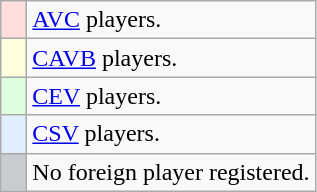<table class="wikitable">
<tr>
<td style="width:10px; background:#ffdddd;"></td>
<td><a href='#'>AVC</a> players.</td>
</tr>
<tr>
<td style="width:10px; background:#ffffdd;"></td>
<td><a href='#'>CAVB</a> players.</td>
</tr>
<tr>
<td style="width:10px; background:#ddffdd;"></td>
<td><a href='#'>CEV</a> players.</td>
</tr>
<tr>
<td style="width:10px; background:#dfefff;"></td>
<td><a href='#'>CSV</a> players.</td>
</tr>
<tr>
<td style="width:10px; background:#c8ccd1;"></td>
<td>No foreign player registered.</td>
</tr>
</table>
